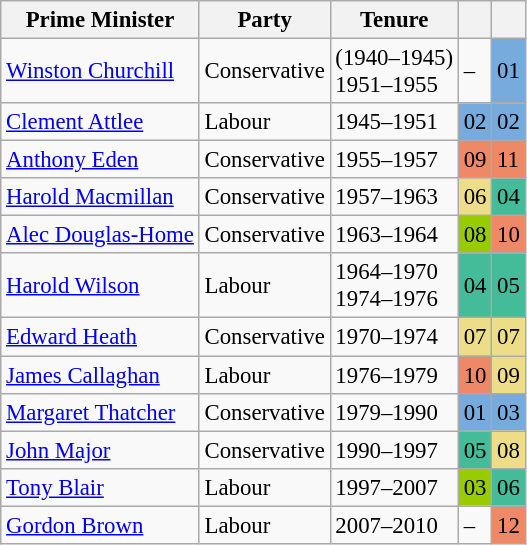<table class="wikitable sortable" style="font-size:95%">
<tr>
<th>Prime Minister</th>
<th>Party</th>
<th>Tenure</th>
<th></th>
<th></th>
</tr>
<tr>
<td><a href='#'>Winston Churchill</a></td>
<td>Conservative</td>
<td>(1940–1945)<br>1951–1955</td>
<td> –</td>
<td style="background:#77aadd;">01</td>
</tr>
<tr>
<td><a href='#'>Clement Attlee</a></td>
<td>Labour</td>
<td>1945–1951</td>
<td style="background:#77aadd;">02</td>
<td style="background:#77aadd;">02</td>
</tr>
<tr>
<td><a href='#'>Anthony Eden</a></td>
<td>Conservative</td>
<td>1955–1957</td>
<td style="background:#ee8866;">09</td>
<td style="background:#ee8866;">11</td>
</tr>
<tr>
<td><a href='#'>Harold Macmillan</a></td>
<td>Conservative</td>
<td>1957–1963</td>
<td style="background:#eedd88;">06</td>
<td style="background:#44bb99;">04</td>
</tr>
<tr>
<td><a href='#'>Alec Douglas-Home</a></td>
<td>Conservative</td>
<td>1963–1964</td>
<td style="background:#99CC00;">08</td>
<td style="background:#ee8866;">10</td>
</tr>
<tr>
<td><a href='#'>Harold Wilson</a></td>
<td>Labour</td>
<td>1964–1970<br>1974–1976</td>
<td style="background:#44bb99;">04</td>
<td style="background:#44bb99;">05</td>
</tr>
<tr>
<td><a href='#'>Edward Heath</a></td>
<td>Conservative</td>
<td>1970–1974</td>
<td style="background:#eedd88;">07</td>
<td style="background:#eedd88;">07</td>
</tr>
<tr>
<td><a href='#'>James Callaghan</a></td>
<td>Labour</td>
<td>1976–1979</td>
<td style="background:#ee8866;">10</td>
<td style="background:#eedd88;">09</td>
</tr>
<tr>
<td><a href='#'>Margaret Thatcher</a></td>
<td>Conservative</td>
<td>1979–1990</td>
<td style="background:#77aadd;">01</td>
<td style="background:#77aadd;">03</td>
</tr>
<tr>
<td><a href='#'>John Major</a></td>
<td>Conservative</td>
<td>1990–1997</td>
<td style="background:#44bb99;">05</td>
<td style="background:#eedd88;">08</td>
</tr>
<tr>
<td><a href='#'>Tony Blair</a></td>
<td>Labour</td>
<td>1997–2007</td>
<td style="background:#99CC00;">03</td>
<td style="background:#44bb99;">06</td>
</tr>
<tr>
<td><a href='#'>Gordon Brown</a></td>
<td>Labour</td>
<td>2007–2010</td>
<td> –</td>
<td style="background:#ee8866;">12</td>
</tr>
</table>
